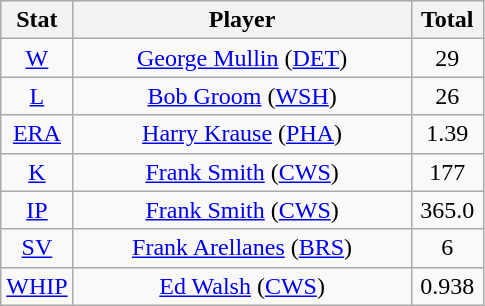<table class="wikitable" style="text-align:center;">
<tr>
<th style="width:15%;">Stat</th>
<th>Player</th>
<th style="width:15%;">Total</th>
</tr>
<tr>
<td><a href='#'>W</a></td>
<td><a href='#'>George Mullin</a> (<a href='#'>DET</a>)</td>
<td>29</td>
</tr>
<tr>
<td><a href='#'>L</a></td>
<td><a href='#'>Bob Groom</a> (<a href='#'>WSH</a>)</td>
<td>26</td>
</tr>
<tr>
<td><a href='#'>ERA</a></td>
<td><a href='#'>Harry Krause</a> (<a href='#'>PHA</a>)</td>
<td>1.39</td>
</tr>
<tr>
<td><a href='#'>K</a></td>
<td><a href='#'>Frank Smith</a> (<a href='#'>CWS</a>)</td>
<td>177</td>
</tr>
<tr>
<td><a href='#'>IP</a></td>
<td><a href='#'>Frank Smith</a> (<a href='#'>CWS</a>)</td>
<td>365.0</td>
</tr>
<tr>
<td><a href='#'>SV</a></td>
<td><a href='#'>Frank Arellanes</a> (<a href='#'>BRS</a>)</td>
<td>6</td>
</tr>
<tr>
<td><a href='#'>WHIP</a></td>
<td><a href='#'>Ed Walsh</a> (<a href='#'>CWS</a>)</td>
<td>0.938</td>
</tr>
</table>
